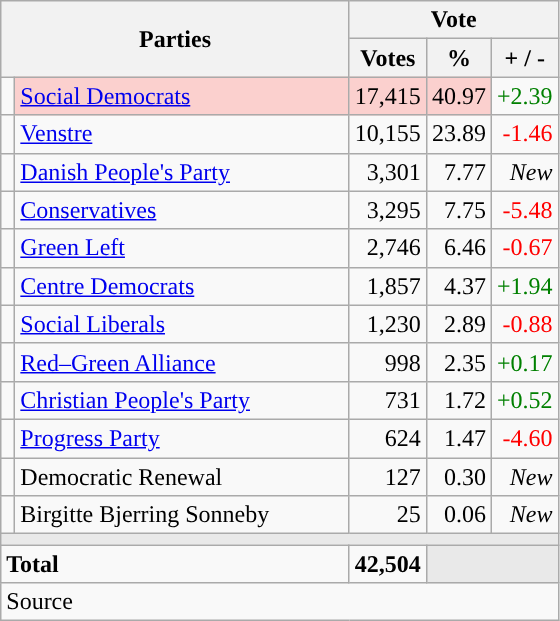<table class="wikitable" style="text-align:right;">
<tr>
<th style="text-align:centre;" rowspan="2" colspan="2" width="225">Parties</th>
<th colspan="3">Vote</th>
</tr>
<tr>
<th width="15">Votes</th>
<th width="15">%</th>
<th width="15">+ / -</th>
</tr>
<tr>
<td width="2" style="color:inherit;background:"></td>
<td bgcolor=#fbd0ce  align="left"><a href='#'>Social Democrats</a></td>
<td bgcolor=#fbd0ce>17,415</td>
<td bgcolor=#fbd0ce>40.97</td>
<td style=color:green;>+2.39</td>
</tr>
<tr>
<td width="2" style="color:inherit;background:"></td>
<td align="left"><a href='#'>Venstre</a></td>
<td>10,155</td>
<td>23.89</td>
<td style=color:red;>-1.46</td>
</tr>
<tr>
<td width="2" style="color:inherit;background:"></td>
<td align="left"><a href='#'>Danish People's Party</a></td>
<td>3,301</td>
<td>7.77</td>
<td><em>New</em></td>
</tr>
<tr>
<td width="2" style="color:inherit;background:"></td>
<td align="left"><a href='#'>Conservatives</a></td>
<td>3,295</td>
<td>7.75</td>
<td style=color:red;>-5.48</td>
</tr>
<tr>
<td width="2" style="color:inherit;background:"></td>
<td align="left"><a href='#'>Green Left</a></td>
<td>2,746</td>
<td>6.46</td>
<td style=color:red;>-0.67</td>
</tr>
<tr>
<td width="2" style="color:inherit;background:"></td>
<td align="left"><a href='#'>Centre Democrats</a></td>
<td>1,857</td>
<td>4.37</td>
<td style=color:green;>+1.94</td>
</tr>
<tr>
<td width="2" style="color:inherit;background:"></td>
<td align="left"><a href='#'>Social Liberals</a></td>
<td>1,230</td>
<td>2.89</td>
<td style=color:red;>-0.88</td>
</tr>
<tr>
<td width="2" style="color:inherit;background:"></td>
<td align="left"><a href='#'>Red–Green Alliance</a></td>
<td>998</td>
<td>2.35</td>
<td style=color:green;>+0.17</td>
</tr>
<tr>
<td width="2" style="color:inherit;background:"></td>
<td align="left"><a href='#'>Christian People's Party</a></td>
<td>731</td>
<td>1.72</td>
<td style=color:green;>+0.52</td>
</tr>
<tr>
<td width="2" style="color:inherit;background:"></td>
<td align="left"><a href='#'>Progress Party</a></td>
<td>624</td>
<td>1.47</td>
<td style=color:red;>-4.60</td>
</tr>
<tr>
<td width="2" style="color:inherit;background:"></td>
<td align="left">Democratic Renewal</td>
<td>127</td>
<td>0.30</td>
<td><em>New</em></td>
</tr>
<tr>
<td width="2" style="color:inherit;background:"></td>
<td align="left">Birgitte Bjerring Sonneby</td>
<td>25</td>
<td>0.06</td>
<td><em>New</em></td>
</tr>
<tr>
<td colspan="7" bgcolor="#E9E9E9"></td>
</tr>
<tr>
<td align="left" colspan="2"><strong>Total</strong></td>
<td><strong>42,504</strong></td>
<td bgcolor="#E9E9E9" colspan="2"></td>
</tr>
<tr>
<td align="left" colspan="6">Source</td>
</tr>
</table>
